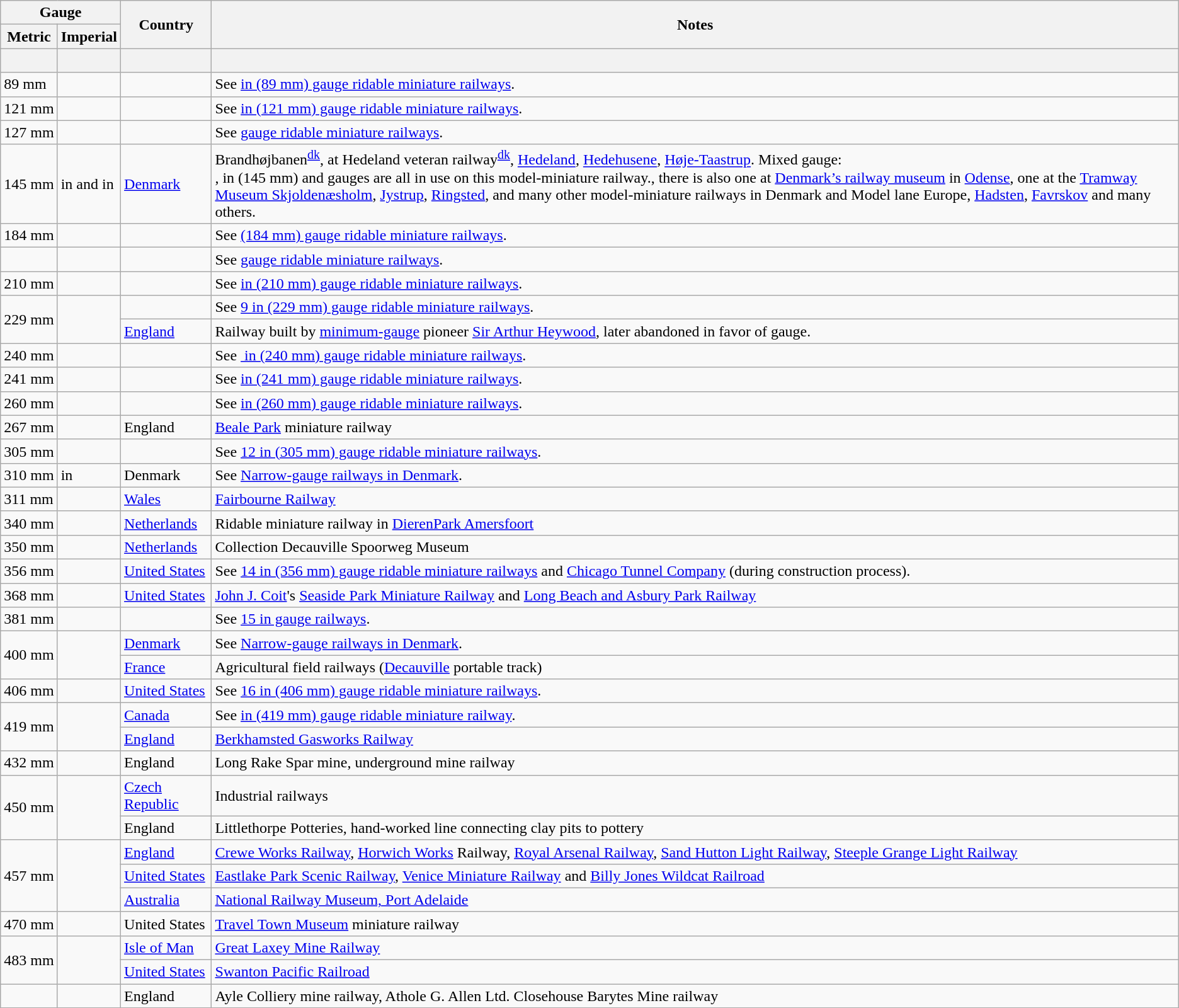<table class="wikitable sortable collapsible uncollapsed">
<tr>
<th colspan=2>Gauge</th>
<th rowspan=2>Country</th>
<th rowspan=2>Notes</th>
</tr>
<tr>
<th>Metric</th>
<th>Imperial</th>
</tr>
<tr>
<th> </th>
<th></th>
<th></th>
<th></th>
</tr>
<tr>
<td>89 mm</td>
<td></td>
<td></td>
<td>See <a href='#'> in (89 mm) gauge ridable miniature railways</a>.</td>
</tr>
<tr>
<td>121 mm</td>
<td></td>
<td></td>
<td>See <a href='#'> in (121 mm) gauge ridable miniature railways</a>.</td>
</tr>
<tr>
<td>127 mm</td>
<td></td>
<td></td>
<td>See <a href='#'> gauge ridable miniature railways</a>.</td>
</tr>
<tr>
<td>145 mm</td>
<td> in and  in</td>
<td><a href='#'>Denmark</a></td>
<td>Brandhøjbanen<sup><a href='#'>dk</a></sup>, at Hedeland veteran railway<sup><a href='#'>dk</a></sup>, <a href='#'>Hedeland</a>, <a href='#'>Hedehusene</a>, <a href='#'>Høje-Taastrup</a>. Mixed gauge:<br>,  in (145 mm) and  gauges are all in use on this model-miniature railway., there is also one at <a href='#'>Denmark’s railway museum</a> in <a href='#'>Odense</a>, one at the <a href='#'>Tramway Museum Skjoldenæsholm</a>, <a href='#'>Jystrup</a>, <a href='#'>Ringsted</a>, and many other model-miniature railways in Denmark and Model lane Europe, <a href='#'>Hadsten</a>, <a href='#'>Favrskov</a> and many others.</td>
</tr>
<tr>
<td>184 mm</td>
<td></td>
<td></td>
<td>See <a href='#'> (184 mm) gauge ridable miniature railways</a>.</td>
</tr>
<tr>
<td></td>
<td></td>
<td></td>
<td>See <a href='#'> gauge ridable miniature railways</a>.</td>
</tr>
<tr>
<td>210 mm</td>
<td></td>
<td></td>
<td>See <a href='#'> in (210 mm) gauge ridable miniature railways</a>.</td>
</tr>
<tr>
<td rowspan=2>229 mm</td>
<td rowspan=2></td>
<td></td>
<td>See <a href='#'>9 in (229 mm) gauge ridable miniature railways</a>.</td>
</tr>
<tr>
<td><a href='#'>England</a></td>
<td>Railway built by <a href='#'>minimum-gauge</a> pioneer <a href='#'>Sir Arthur Heywood</a>, later abandoned in favor of  gauge.</td>
</tr>
<tr>
<td>240 mm</td>
<td></td>
<td></td>
<td>See <a href='#'> in (240 mm) gauge ridable miniature railways</a>.</td>
</tr>
<tr>
<td>241 mm</td>
<td></td>
<td></td>
<td>See <a href='#'> in (241 mm) gauge ridable miniature railways</a>.</td>
</tr>
<tr>
<td>260 mm</td>
<td></td>
<td></td>
<td>See <a href='#'> in (260 mm) gauge ridable miniature railways</a>.</td>
</tr>
<tr>
<td>267 mm</td>
<td></td>
<td>England</td>
<td><a href='#'>Beale Park</a> miniature railway</td>
</tr>
<tr>
<td>305 mm</td>
<td></td>
<td></td>
<td>See <a href='#'>12 in (305 mm) gauge ridable miniature railways</a>.</td>
</tr>
<tr>
<td>310 mm</td>
<td> in</td>
<td>Denmark</td>
<td>See <a href='#'>Narrow-gauge railways in Denmark</a>.</td>
</tr>
<tr>
<td>311 mm</td>
<td></td>
<td><a href='#'>Wales</a></td>
<td><a href='#'>Fairbourne Railway</a></td>
</tr>
<tr>
<td>340 mm</td>
<td></td>
<td><a href='#'>Netherlands</a></td>
<td>Ridable miniature railway in <a href='#'>DierenPark Amersfoort</a></td>
</tr>
<tr>
<td>350 mm</td>
<td></td>
<td><a href='#'>Netherlands</a></td>
<td>Collection Decauville Spoorweg Museum</td>
</tr>
<tr>
<td>356 mm</td>
<td></td>
<td><a href='#'>United States</a></td>
<td>See <a href='#'>14 in (356 mm) gauge ridable miniature railways</a> and <a href='#'>Chicago Tunnel Company</a> (during construction process).</td>
</tr>
<tr>
<td>368 mm</td>
<td></td>
<td><a href='#'>United States</a></td>
<td><a href='#'>John J. Coit</a>'s <a href='#'>Seaside Park Miniature Railway</a> and <a href='#'>Long Beach and Asbury Park Railway</a></td>
</tr>
<tr>
<td>381 mm</td>
<td></td>
<td></td>
<td>See <a href='#'>15 in gauge railways</a>.</td>
</tr>
<tr>
<td rowspan=2>400 mm</td>
<td rowspan=2></td>
<td><a href='#'>Denmark</a></td>
<td>See <a href='#'>Narrow-gauge railways in Denmark</a>.</td>
</tr>
<tr>
<td><a href='#'>France</a></td>
<td>Agricultural field railways (<a href='#'>Decauville</a> portable track)</td>
</tr>
<tr>
<td>406 mm</td>
<td></td>
<td><a href='#'>United States</a></td>
<td>See <a href='#'>16 in (406 mm) gauge ridable miniature railways</a>.</td>
</tr>
<tr>
<td rowspan=2>419 mm</td>
<td rowspan=2></td>
<td><a href='#'>Canada</a></td>
<td>See <a href='#'> in (419 mm) gauge ridable miniature railway</a>.</td>
</tr>
<tr>
<td><a href='#'>England</a></td>
<td><a href='#'>Berkhamsted Gasworks Railway</a></td>
</tr>
<tr>
<td>432 mm</td>
<td></td>
<td>England</td>
<td>Long Rake Spar mine, underground mine railway</td>
</tr>
<tr>
<td rowspan=2>450 mm</td>
<td rowspan=2></td>
<td><a href='#'>Czech Republic</a></td>
<td>Industrial railways</td>
</tr>
<tr>
<td>England</td>
<td>Littlethorpe Potteries, hand-worked line connecting clay pits to pottery</td>
</tr>
<tr>
<td rowspan="3">457 mm</td>
<td rowspan="3"></td>
<td><a href='#'>England</a></td>
<td><a href='#'>Crewe Works Railway</a>, <a href='#'>Horwich Works</a> Railway, <a href='#'>Royal Arsenal Railway</a>, <a href='#'>Sand Hutton Light Railway</a>, <a href='#'>Steeple Grange Light Railway</a></td>
</tr>
<tr>
<td><a href='#'>United States</a></td>
<td><a href='#'>Eastlake Park Scenic Railway</a>, <a href='#'>Venice Miniature Railway</a> and <a href='#'>Billy Jones Wildcat Railroad</a></td>
</tr>
<tr>
<td><a href='#'>Australia</a></td>
<td><a href='#'>National Railway Museum, Port Adelaide</a></td>
</tr>
<tr>
<td>470 mm</td>
<td></td>
<td>United States</td>
<td><a href='#'>Travel Town Museum</a> miniature railway</td>
</tr>
<tr>
<td rowspan=2>483 mm</td>
<td rowspan=2></td>
<td><a href='#'>Isle of Man</a></td>
<td><a href='#'>Great Laxey Mine Railway</a></td>
</tr>
<tr>
<td><a href='#'>United States</a></td>
<td><a href='#'>Swanton Pacific Railroad</a></td>
</tr>
<tr>
<td></td>
<td></td>
<td>England</td>
<td>Ayle Colliery mine railway, Athole G. Allen Ltd. Closehouse Barytes Mine railway</td>
</tr>
<tr>
</tr>
</table>
